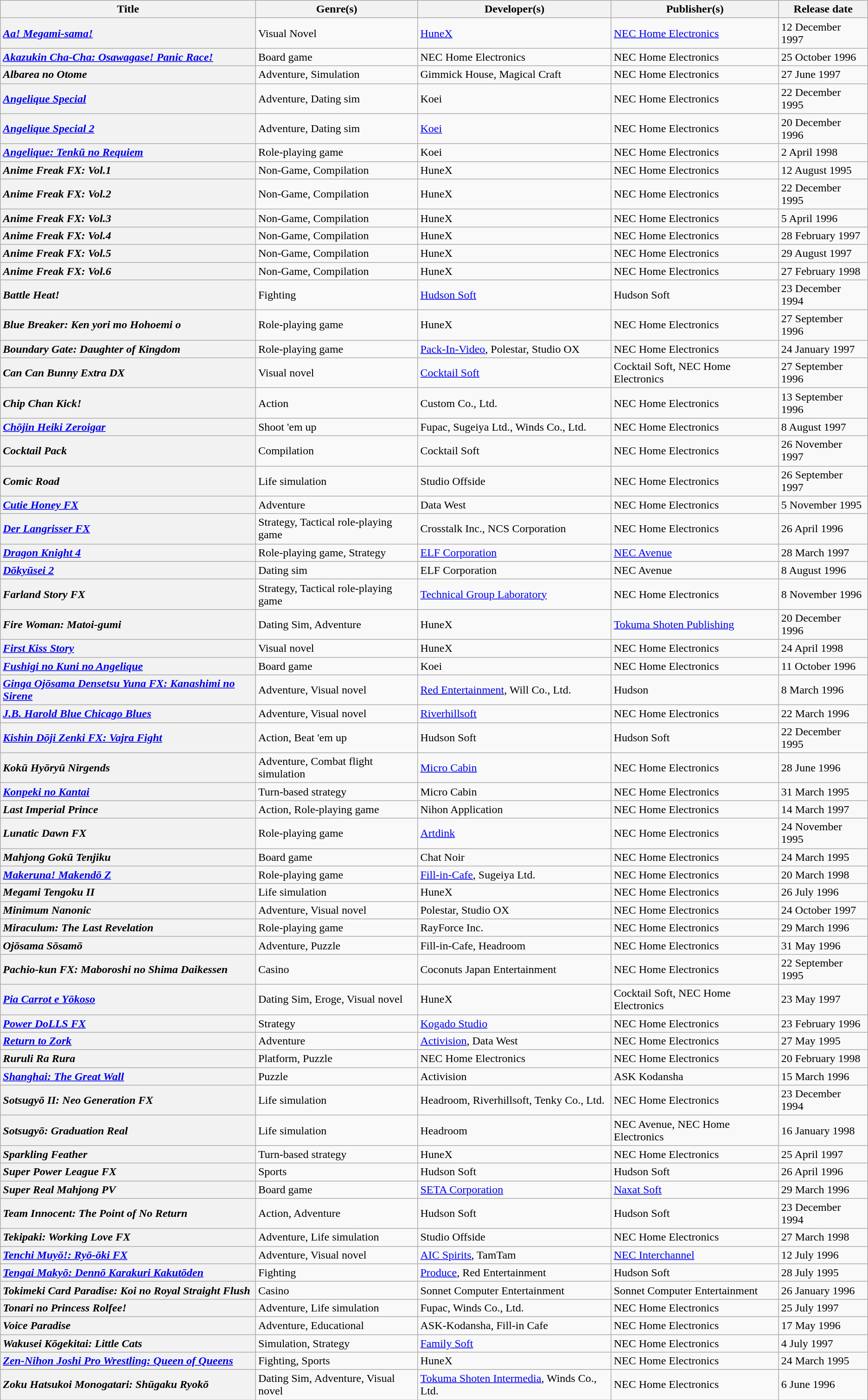<table class="wikitable sortable" id="softwarelist" width="auto">
<tr>
<th rowspan="1">Title</th>
<th rowspan="1">Genre(s)</th>
<th rowspan="1">Developer(s)</th>
<th rowspan="1">Publisher(s)</th>
<th rowspan="1">Release date</th>
</tr>
<tr>
<th id="A" style="text-align: left;"><strong><em><a href='#'>Aa! Megami-sama!</a></em></strong></th>
<td>Visual Novel</td>
<td><a href='#'>HuneX</a></td>
<td><a href='#'>NEC Home Electronics</a></td>
<td>12 December 1997</td>
</tr>
<tr>
<th style="text-align: left;"><strong><em><a href='#'>Akazukin Cha-Cha: Osawagase! Panic Race!</a></em></strong></th>
<td>Board game</td>
<td>NEC Home Electronics</td>
<td>NEC Home Electronics</td>
<td>25 October 1996</td>
</tr>
<tr>
<th style="text-align: left;"><strong><em>Albarea no Otome</em></strong></th>
<td>Adventure, Simulation</td>
<td>Gimmick House, Magical Craft</td>
<td>NEC Home Electronics</td>
<td>27 June 1997</td>
</tr>
<tr>
<th style="text-align: left;"><strong><em><a href='#'>Angelique Special</a></em></strong></th>
<td>Adventure, Dating sim</td>
<td>Koei</td>
<td>NEC Home Electronics</td>
<td>22 December 1995</td>
</tr>
<tr>
<th style="text-align: left;"><strong><em><a href='#'>Angelique Special 2</a></em></strong></th>
<td>Adventure, Dating sim</td>
<td><a href='#'>Koei</a></td>
<td>NEC Home Electronics</td>
<td>20 December 1996</td>
</tr>
<tr>
<th style="text-align: left;"><strong><em><a href='#'>Angelique: Tenkū no Requiem</a></em></strong></th>
<td>Role-playing game</td>
<td>Koei</td>
<td>NEC Home Electronics</td>
<td>2 April 1998</td>
</tr>
<tr>
<th style="text-align: left;"><strong><em>Anime Freak FX: Vol.1</em></strong></th>
<td>Non-Game, Compilation</td>
<td>HuneX</td>
<td>NEC Home Electronics</td>
<td>12 August 1995</td>
</tr>
<tr>
<th style="text-align: left;"><strong><em>Anime Freak FX: Vol.2</em></strong></th>
<td>Non-Game, Compilation</td>
<td>HuneX</td>
<td>NEC Home Electronics</td>
<td>22 December 1995</td>
</tr>
<tr>
<th style="text-align: left;"><strong><em>Anime Freak FX: Vol.3</em></strong></th>
<td>Non-Game, Compilation</td>
<td>HuneX</td>
<td>NEC Home Electronics</td>
<td>5 April 1996</td>
</tr>
<tr>
<th style="text-align: left;"><strong><em>Anime Freak FX: Vol.4</em></strong></th>
<td>Non-Game, Compilation</td>
<td>HuneX</td>
<td>NEC Home Electronics</td>
<td>28 February 1997</td>
</tr>
<tr>
<th style="text-align: left;"><strong><em>Anime Freak FX: Vol.5</em></strong></th>
<td>Non-Game, Compilation</td>
<td>HuneX</td>
<td>NEC Home Electronics</td>
<td>29 August 1997</td>
</tr>
<tr>
<th style="text-align: left;"><strong><em>Anime Freak FX: Vol.6</em></strong></th>
<td>Non-Game, Compilation</td>
<td>HuneX</td>
<td>NEC Home Electronics</td>
<td>27 February 1998</td>
</tr>
<tr>
<th id="B" style="text-align: left;"><strong><em>Battle Heat!</em></strong></th>
<td>Fighting</td>
<td><a href='#'>Hudson Soft</a></td>
<td>Hudson Soft</td>
<td>23 December 1994</td>
</tr>
<tr>
<th style="text-align: left;"><strong><em>Blue Breaker: Ken yori mo Hohoemi o</em></strong></th>
<td>Role-playing game</td>
<td>HuneX</td>
<td>NEC Home Electronics</td>
<td>27 September 1996</td>
</tr>
<tr>
<th style="text-align: left;"><strong><em>Boundary Gate: Daughter of Kingdom</em></strong></th>
<td>Role-playing game</td>
<td><a href='#'>Pack-In-Video</a>, Polestar, Studio OX</td>
<td>NEC Home Electronics</td>
<td>24 January 1997</td>
</tr>
<tr>
<th id="C" style="text-align: left;"><strong><em>Can Can Bunny Extra DX</em></strong></th>
<td>Visual novel</td>
<td><a href='#'>Cocktail Soft</a></td>
<td>Cocktail Soft, NEC Home Electronics</td>
<td>27 September 1996</td>
</tr>
<tr>
<th style="text-align: left;"><strong><em>Chip Chan Kick!</em></strong></th>
<td>Action</td>
<td>Custom Co., Ltd.</td>
<td>NEC Home Electronics</td>
<td>13 September 1996</td>
</tr>
<tr>
<th style="text-align: left;"><strong><em><a href='#'>Chōjin Heiki Zeroigar</a></em></strong></th>
<td>Shoot 'em up</td>
<td>Fupac, Sugeiya Ltd., Winds Co., Ltd.</td>
<td>NEC Home Electronics</td>
<td>8 August 1997</td>
</tr>
<tr>
<th style="text-align: left;"><strong><em>Cocktail Pack</em></strong></th>
<td>Compilation</td>
<td>Cocktail Soft</td>
<td>NEC Home Electronics</td>
<td>26 November 1997</td>
</tr>
<tr>
<th style="text-align: left;"><strong><em>Comic Road</em></strong></th>
<td>Life simulation</td>
<td>Studio Offside</td>
<td>NEC Home Electronics</td>
<td>26 September 1997</td>
</tr>
<tr>
<th style="text-align: left;"><strong><em><a href='#'>Cutie Honey FX</a></em></strong></th>
<td>Adventure</td>
<td>Data West</td>
<td>NEC Home Electronics</td>
<td>5 November 1995</td>
</tr>
<tr>
<th id="D" style="text-align: left;"><strong><em><a href='#'>Der Langrisser FX</a></em></strong></th>
<td>Strategy, Tactical role-playing game</td>
<td>Crosstalk Inc., NCS Corporation</td>
<td>NEC Home Electronics</td>
<td>26 April 1996</td>
</tr>
<tr>
<th style="text-align: left;"><strong><em><a href='#'>Dragon Knight 4</a></em></strong></th>
<td>Role-playing game, Strategy</td>
<td><a href='#'>ELF Corporation</a></td>
<td><a href='#'>NEC Avenue</a></td>
<td>28 March 1997</td>
</tr>
<tr>
<th style="text-align: left;"><strong><em><a href='#'>Dōkyūsei 2</a></em></strong></th>
<td>Dating sim</td>
<td>ELF Corporation</td>
<td>NEC Avenue</td>
<td>8 August 1996</td>
</tr>
<tr>
<th id="F" style="text-align: left;"><strong><em>Farland Story FX</em></strong></th>
<td>Strategy, Tactical role-playing game</td>
<td><a href='#'>Technical Group Laboratory</a></td>
<td>NEC Home Electronics</td>
<td>8 November 1996</td>
</tr>
<tr>
<th style="text-align: left;"><strong><em>Fire Woman: Matoi-gumi</em></strong></th>
<td>Dating Sim, Adventure</td>
<td>HuneX</td>
<td><a href='#'>Tokuma Shoten Publishing</a></td>
<td>20 December 1996</td>
</tr>
<tr>
<th style="text-align: left;"><strong><em><a href='#'>First Kiss Story</a></em></strong></th>
<td>Visual novel</td>
<td>HuneX</td>
<td>NEC Home Electronics</td>
<td>24 April 1998</td>
</tr>
<tr>
<th style="text-align: left;"><strong><em><a href='#'>Fushigi no Kuni no Angelique</a></em></strong></th>
<td>Board game</td>
<td>Koei</td>
<td>NEC Home Electronics</td>
<td>11 October 1996</td>
</tr>
<tr>
<th id="G" style="text-align: left;"><strong><em><a href='#'>Ginga Ojōsama Densetsu Yuna FX: Kanashimi no Sirene</a></em></strong></th>
<td>Adventure, Visual novel</td>
<td><a href='#'>Red Entertainment</a>, Will Co., Ltd.</td>
<td>Hudson</td>
<td>8 March 1996</td>
</tr>
<tr>
<th id="J" style="text-align: left;"><strong><em><a href='#'>J.B. Harold Blue Chicago Blues</a></em></strong></th>
<td>Adventure, Visual novel</td>
<td><a href='#'>Riverhillsoft</a></td>
<td>NEC Home Electronics</td>
<td>22 March 1996</td>
</tr>
<tr>
<th id="K" style="text-align: left;"><strong><em><a href='#'>Kishin Dōji Zenki FX: Vajra Fight</a></em></strong></th>
<td>Action, Beat 'em up</td>
<td>Hudson Soft</td>
<td>Hudson Soft</td>
<td>22 December 1995</td>
</tr>
<tr>
<th style="text-align: left;"><strong><em>Kokū Hyōryū Nirgends</em></strong></th>
<td>Adventure, Combat flight simulation</td>
<td><a href='#'>Micro Cabin</a></td>
<td>NEC Home Electronics</td>
<td>28 June 1996</td>
</tr>
<tr>
<th style="text-align: left;"><strong><em><a href='#'>Konpeki no Kantai</a></em></strong></th>
<td>Turn-based strategy</td>
<td>Micro Cabin</td>
<td>NEC Home Electronics</td>
<td>31 March 1995</td>
</tr>
<tr>
<th id="L" style="text-align: left;"><strong><em>Last Imperial Prince</em></strong></th>
<td>Action, Role-playing game</td>
<td>Nihon Application</td>
<td>NEC Home Electronics</td>
<td>14 March 1997</td>
</tr>
<tr>
<th style="text-align: left;"><strong><em>Lunatic Dawn FX</em></strong></th>
<td>Role-playing game</td>
<td><a href='#'>Artdink</a></td>
<td>NEC Home Electronics</td>
<td>24 November 1995</td>
</tr>
<tr>
<th id="M" style="text-align: left;"><strong><em>Mahjong Gokū Tenjiku</em></strong></th>
<td>Board game</td>
<td>Chat Noir</td>
<td>NEC Home Electronics</td>
<td>24 March 1995</td>
</tr>
<tr>
<th style="text-align: left;"><strong><em><a href='#'>Makeruna! Makendō Z</a></em></strong></th>
<td>Role-playing game</td>
<td><a href='#'>Fill-in-Cafe</a>, Sugeiya Ltd.</td>
<td>NEC Home Electronics</td>
<td>20 March 1998</td>
</tr>
<tr>
<th style="text-align: left;"><strong><em>Megami Tengoku II</em></strong></th>
<td>Life simulation</td>
<td>HuneX</td>
<td>NEC Home Electronics</td>
<td>26 July 1996</td>
</tr>
<tr>
<th style="text-align: left;"><strong><em>Minimum Nanonic</em></strong></th>
<td>Adventure, Visual novel</td>
<td>Polestar, Studio OX</td>
<td>NEC Home Electronics</td>
<td>24 October 1997</td>
</tr>
<tr>
<th style="text-align: left;"><strong><em>Miraculum: The Last Revelation</em></strong></th>
<td>Role-playing game</td>
<td>RayForce Inc.</td>
<td>NEC Home Electronics</td>
<td>29 March 1996</td>
</tr>
<tr>
<th id="O" style="text-align: left;"><strong><em>Ojōsama Sōsamō</em></strong></th>
<td>Adventure, Puzzle</td>
<td>Fill-in-Cafe, Headroom</td>
<td>NEC Home Electronics</td>
<td>31 May 1996</td>
</tr>
<tr>
<th id="P" style="text-align: left;"><strong><em>Pachio-kun FX: Maboroshi no Shima Daikessen</em></strong></th>
<td>Casino</td>
<td>Coconuts Japan Entertainment</td>
<td>NEC Home Electronics</td>
<td>22 September 1995</td>
</tr>
<tr>
<th style="text-align: left;"><strong><em><a href='#'>Pia Carrot e Yōkoso</a></em></strong></th>
<td>Dating Sim, Eroge, Visual novel</td>
<td>HuneX</td>
<td>Cocktail Soft, NEC Home Electronics</td>
<td>23 May 1997</td>
</tr>
<tr>
<th style="text-align: left;"><strong><em><a href='#'>Power DoLLS FX</a></em></strong></th>
<td>Strategy</td>
<td><a href='#'>Kogado Studio</a></td>
<td>NEC Home Electronics</td>
<td>23 February 1996</td>
</tr>
<tr>
<th id="R" style="text-align: left;"><strong><em><a href='#'>Return to Zork</a></em></strong></th>
<td>Adventure</td>
<td><a href='#'>Activision</a>, Data West</td>
<td>NEC Home Electronics</td>
<td>27 May 1995</td>
</tr>
<tr>
<th style="text-align: left;"><strong><em>Ruruli Ra Rura</em></strong></th>
<td>Platform, Puzzle</td>
<td>NEC Home Electronics</td>
<td>NEC Home Electronics</td>
<td>20 February 1998</td>
</tr>
<tr>
<th id="S" style="text-align: left;"><strong><em><a href='#'>Shanghai: The Great Wall</a></em></strong></th>
<td>Puzzle</td>
<td>Activision</td>
<td>ASK Kodansha</td>
<td>15 March 1996</td>
</tr>
<tr>
<th style="text-align: left;"><strong><em>Sotsugyō II: Neo Generation FX</em></strong></th>
<td>Life simulation</td>
<td>Headroom, Riverhillsoft, Tenky Co., Ltd.</td>
<td>NEC Home Electronics</td>
<td>23 December 1994</td>
</tr>
<tr>
<th style="text-align: left;"><strong><em>Sotsugyō: Graduation Real</em></strong></th>
<td>Life simulation</td>
<td>Headroom</td>
<td>NEC Avenue, NEC Home Electronics</td>
<td>16 January 1998</td>
</tr>
<tr>
<th style="text-align: left;"><strong><em>Sparkling Feather</em></strong></th>
<td>Turn-based strategy</td>
<td>HuneX</td>
<td>NEC Home Electronics</td>
<td>25 April 1997</td>
</tr>
<tr>
<th style="text-align: left;"><strong><em>Super Power League FX</em></strong></th>
<td>Sports</td>
<td>Hudson Soft</td>
<td>Hudson Soft</td>
<td>26 April 1996</td>
</tr>
<tr>
<th style="text-align: left;"><strong><em>Super Real Mahjong PV</em></strong></th>
<td>Board game</td>
<td><a href='#'>SETA Corporation</a></td>
<td><a href='#'>Naxat Soft</a></td>
<td>29 March 1996</td>
</tr>
<tr>
<th id="T" style="text-align: left;"><strong><em>Team Innocent: The Point of No Return</em></strong></th>
<td>Action, Adventure</td>
<td>Hudson Soft</td>
<td>Hudson Soft</td>
<td>23 December 1994</td>
</tr>
<tr>
<th style="text-align: left;"><strong><em>Tekipaki: Working Love FX</em></strong></th>
<td>Adventure, Life simulation</td>
<td>Studio Offside</td>
<td>NEC Home Electronics</td>
<td>27 March 1998</td>
</tr>
<tr>
<th style="text-align: left;"><strong><em><a href='#'>Tenchi Muyō!: Ryō-ōki FX</a></em></strong></th>
<td>Adventure, Visual novel</td>
<td><a href='#'>AIC Spirits</a>, TamTam</td>
<td><a href='#'>NEC Interchannel</a></td>
<td>12 July 1996</td>
</tr>
<tr>
<th style="text-align: left;"><strong><em><a href='#'>Tengai Makyō: Dennō Karakuri Kakutōden</a></em></strong></th>
<td>Fighting</td>
<td><a href='#'>Produce</a>, Red Entertainment</td>
<td>Hudson Soft</td>
<td>28 July 1995</td>
</tr>
<tr>
<th style="text-align: left;"><strong><em>Tokimeki Card Paradise: Koi no Royal Straight Flush</em></strong></th>
<td>Casino</td>
<td>Sonnet Computer Entertainment</td>
<td>Sonnet Computer Entertainment</td>
<td>26 January 1996</td>
</tr>
<tr>
<th style="text-align: left;"><strong><em>Tonari no Princess Rolfee!</em></strong></th>
<td>Adventure, Life simulation</td>
<td>Fupac, Winds Co., Ltd.</td>
<td>NEC Home Electronics</td>
<td>25 July 1997</td>
</tr>
<tr>
<th id="V" style="text-align: left;"><strong><em>Voice Paradise</em></strong></th>
<td>Adventure, Educational</td>
<td>ASK-Kodansha, Fill-in Cafe</td>
<td>NEC Home Electronics</td>
<td>17 May 1996</td>
</tr>
<tr>
<th id="W" style="text-align: left;"><strong><em>Wakusei Kōgekitai: Little Cats</em></strong></th>
<td>Simulation, Strategy</td>
<td><a href='#'>Family Soft</a></td>
<td>NEC Home Electronics</td>
<td>4 July 1997</td>
</tr>
<tr>
<th id="Z" style="text-align: left;"><strong><em><a href='#'>Zen-Nihon Joshi Pro Wrestling: Queen of Queens</a></em></strong></th>
<td>Fighting, Sports</td>
<td>HuneX</td>
<td>NEC Home Electronics</td>
<td>24 March 1995</td>
</tr>
<tr>
<th style="text-align: left;"><strong><em>Zoku Hatsukoi Monogatari: Shūgaku Ryokō</em></strong></th>
<td>Dating Sim, Adventure, Visual novel</td>
<td><a href='#'>Tokuma Shoten Intermedia</a>, Winds Co., Ltd.</td>
<td>NEC Home Electronics</td>
<td>6 June 1996</td>
</tr>
</table>
